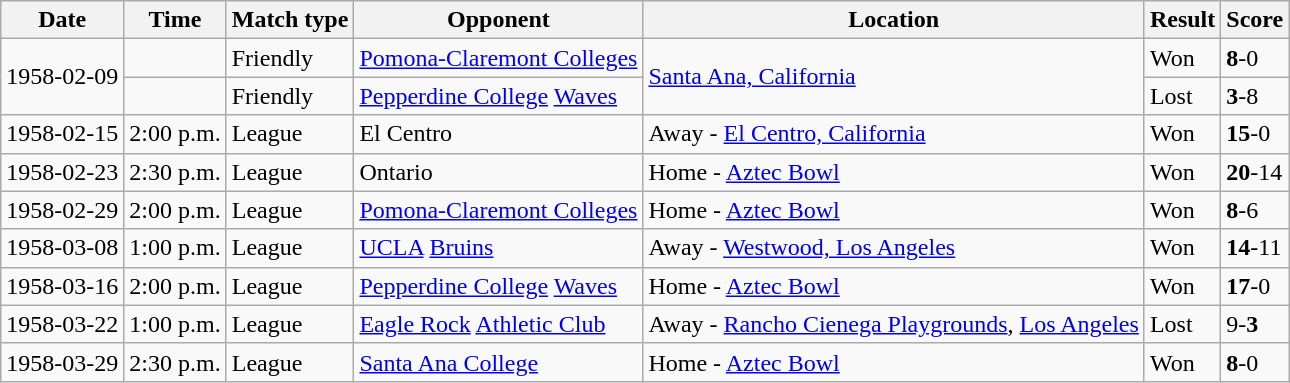<table class="wikitable">
<tr>
<th>Date</th>
<th>Time</th>
<th>Match type</th>
<th>Opponent</th>
<th>Location</th>
<th>Result</th>
<th>Score</th>
</tr>
<tr>
<td rowspan="2">1958-02-09</td>
<td></td>
<td>Friendly</td>
<td><a href='#'>Pomona-Claremont Colleges</a></td>
<td rowspan="2"><a href='#'>Santa Ana, California</a></td>
<td>Won</td>
<td center><strong>8</strong>-0</td>
</tr>
<tr>
<td></td>
<td>Friendly</td>
<td><a href='#'>Pepperdine College</a> <a href='#'>Waves</a></td>
<td>Lost</td>
<td center><strong>3</strong>-8</td>
</tr>
<tr>
<td>1958-02-15</td>
<td>2:00 p.m.</td>
<td>League</td>
<td>El Centro </td>
<td>Away - <a href='#'>El Centro, California</a></td>
<td>Won</td>
<td center><strong>15</strong>-0</td>
</tr>
<tr>
<td>1958-02-23</td>
<td>2:30 p.m.</td>
<td>League</td>
<td>Ontario </td>
<td>Home - <a href='#'>Aztec Bowl</a></td>
<td>Won</td>
<td center><strong>20</strong>-14</td>
</tr>
<tr>
<td>1958-02-29</td>
<td>2:00 p.m.</td>
<td>League</td>
<td><a href='#'>Pomona-Claremont Colleges</a></td>
<td>Home - <a href='#'>Aztec Bowl</a></td>
<td>Won</td>
<td center><strong>8</strong>-6</td>
</tr>
<tr>
<td>1958-03-08</td>
<td>1:00 p.m.</td>
<td>League</td>
<td><a href='#'>UCLA</a> <a href='#'>Bruins</a></td>
<td>Away - <a href='#'>Westwood, Los Angeles</a></td>
<td>Won</td>
<td center><strong>14</strong>-11</td>
</tr>
<tr>
<td>1958-03-16</td>
<td>2:00 p.m.</td>
<td>League</td>
<td><a href='#'>Pepperdine College</a> <a href='#'>Waves</a></td>
<td>Home - <a href='#'>Aztec Bowl</a></td>
<td>Won</td>
<td center><strong>17</strong>-0</td>
</tr>
<tr>
<td>1958-03-22</td>
<td>1:00 p.m.</td>
<td>League</td>
<td><a href='#'>Eagle Rock</a> <a href='#'>Athletic Club</a></td>
<td>Away - <a href='#'>Rancho Cienega Playgrounds</a>, <a href='#'>Los Angeles</a></td>
<td>Lost</td>
<td center>9-<strong>3</strong></td>
</tr>
<tr>
<td>1958-03-29</td>
<td>2:30 p.m.</td>
<td>League</td>
<td><a href='#'>Santa Ana College</a></td>
<td>Home - <a href='#'>Aztec Bowl</a></td>
<td>Won</td>
<td center><strong>8</strong>-0</td>
</tr>
</table>
